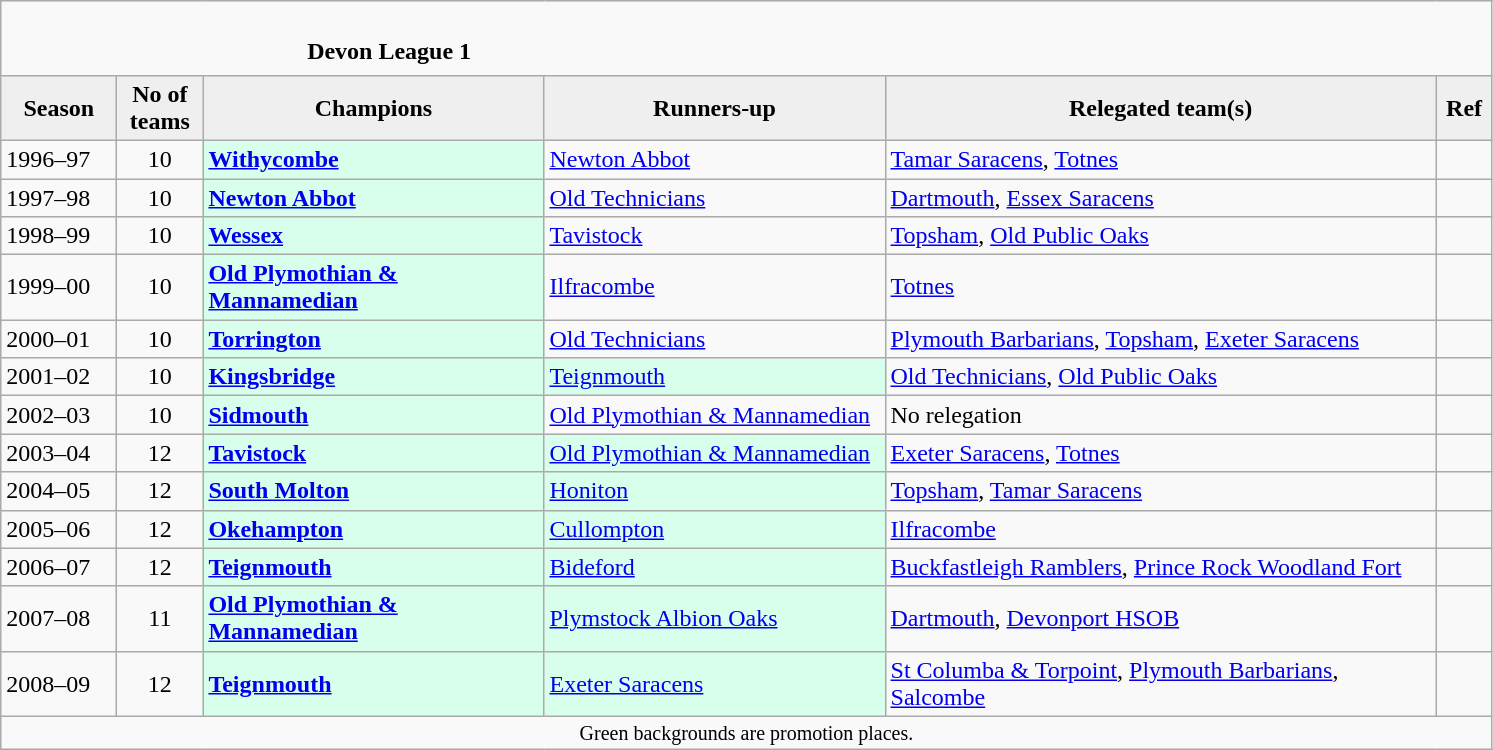<table class="wikitable sortable" style="text-align: left;">
<tr>
<td colspan="6" cellpadding="0" cellspacing="0"><br><table border="0" style="width:100%;" cellpadding="0" cellspacing="0">
<tr>
<td style="width:20%; border:0;"></td>
<td style="border:0;"><strong>Devon League 1</strong></td>
<td style="width:20%; border:0;"></td>
</tr>
</table>
</td>
</tr>
<tr>
<th style="background:#efefef; width:70px;">Season</th>
<th style="background:#efefef; width:50px;">No of teams</th>
<th style="background:#efefef; width:220px;">Champions</th>
<th style="background:#efefef; width:220px;">Runners-up</th>
<th style="background:#efefef; width:360px;">Relegated team(s)</th>
<th style="background:#efefef; width:30px;">Ref</th>
</tr>
<tr align=left>
<td>1996–97</td>
<td style="text-align: center;">10</td>
<td style="background:#d8ffeb;"><strong><a href='#'>Withycombe</a></strong></td>
<td><a href='#'>Newton Abbot</a></td>
<td><a href='#'>Tamar Saracens</a>, <a href='#'>Totnes</a></td>
<td></td>
</tr>
<tr>
<td>1997–98</td>
<td style="text-align: center;">10</td>
<td style="background:#d8ffeb;"><strong><a href='#'>Newton Abbot</a></strong></td>
<td><a href='#'>Old Technicians</a></td>
<td><a href='#'>Dartmouth</a>, <a href='#'>Essex Saracens</a></td>
<td></td>
</tr>
<tr>
<td>1998–99</td>
<td style="text-align: center;">10</td>
<td style="background:#d8ffeb;"><strong><a href='#'>Wessex</a></strong></td>
<td><a href='#'>Tavistock</a></td>
<td><a href='#'>Topsham</a>, <a href='#'>Old Public Oaks</a></td>
<td></td>
</tr>
<tr>
<td>1999–00</td>
<td style="text-align: center;">10</td>
<td style="background:#d8ffeb;"><strong><a href='#'>Old Plymothian & Mannamedian</a></strong></td>
<td><a href='#'>Ilfracombe</a></td>
<td><a href='#'>Totnes</a></td>
<td></td>
</tr>
<tr>
<td>2000–01</td>
<td style="text-align: center;">10</td>
<td style="background:#d8ffeb;"><strong><a href='#'>Torrington</a></strong></td>
<td><a href='#'>Old Technicians</a></td>
<td><a href='#'>Plymouth Barbarians</a>, <a href='#'>Topsham</a>, <a href='#'>Exeter Saracens</a></td>
<td></td>
</tr>
<tr>
<td>2001–02</td>
<td style="text-align: center;">10</td>
<td style="background:#d8ffeb;"><strong><a href='#'>Kingsbridge</a></strong></td>
<td style="background:#d8ffeb;"><a href='#'>Teignmouth</a></td>
<td><a href='#'>Old Technicians</a>, <a href='#'>Old Public Oaks</a></td>
<td></td>
</tr>
<tr>
<td>2002–03</td>
<td style="text-align: center;">10</td>
<td style="background:#d8ffeb;"><strong><a href='#'>Sidmouth</a></strong></td>
<td><a href='#'>Old Plymothian & Mannamedian</a></td>
<td>No relegation</td>
<td></td>
</tr>
<tr>
<td>2003–04</td>
<td style="text-align: center;">12</td>
<td style="background:#d8ffeb;"><strong><a href='#'>Tavistock</a></strong></td>
<td style="background:#d8ffeb;"><a href='#'>Old Plymothian & Mannamedian</a></td>
<td><a href='#'>Exeter Saracens</a>, <a href='#'>Totnes</a></td>
<td></td>
</tr>
<tr>
<td>2004–05</td>
<td style="text-align: center;">12</td>
<td style="background:#d8ffeb;"><strong><a href='#'>South Molton</a></strong></td>
<td style="background:#d8ffeb;"><a href='#'>Honiton</a></td>
<td><a href='#'>Topsham</a>, <a href='#'>Tamar Saracens</a></td>
<td></td>
</tr>
<tr>
<td>2005–06</td>
<td style="text-align: center;">12</td>
<td style="background:#d8ffeb;"><strong><a href='#'>Okehampton</a></strong></td>
<td style="background:#d8ffeb;"><a href='#'>Cullompton</a></td>
<td><a href='#'>Ilfracombe</a></td>
<td></td>
</tr>
<tr>
<td>2006–07</td>
<td style="text-align: center;">12</td>
<td style="background:#d8ffeb;"><strong><a href='#'>Teignmouth</a></strong></td>
<td style="background:#d8ffeb;"><a href='#'>Bideford</a></td>
<td><a href='#'>Buckfastleigh Ramblers</a>, <a href='#'>Prince Rock Woodland Fort</a></td>
<td></td>
</tr>
<tr>
<td>2007–08</td>
<td style="text-align: center;">11</td>
<td style="background:#d8ffeb;"><strong><a href='#'>Old Plymothian & Mannamedian</a></strong></td>
<td style="background:#d8ffeb;"><a href='#'>Plymstock Albion Oaks</a></td>
<td><a href='#'>Dartmouth</a>, <a href='#'>Devonport HSOB</a></td>
<td></td>
</tr>
<tr>
<td>2008–09</td>
<td style="text-align: center;">12</td>
<td style="background:#d8ffeb;"><strong><a href='#'>Teignmouth</a></strong></td>
<td style="background:#d8ffeb;"><a href='#'>Exeter Saracens</a></td>
<td><a href='#'>St Columba & Torpoint</a>, <a href='#'>Plymouth Barbarians</a>, <a href='#'>Salcombe</a></td>
<td></td>
</tr>
<tr>
<td colspan="15"  style="border:0; font-size:smaller; text-align:center;">Green backgrounds are promotion places.</td>
</tr>
</table>
